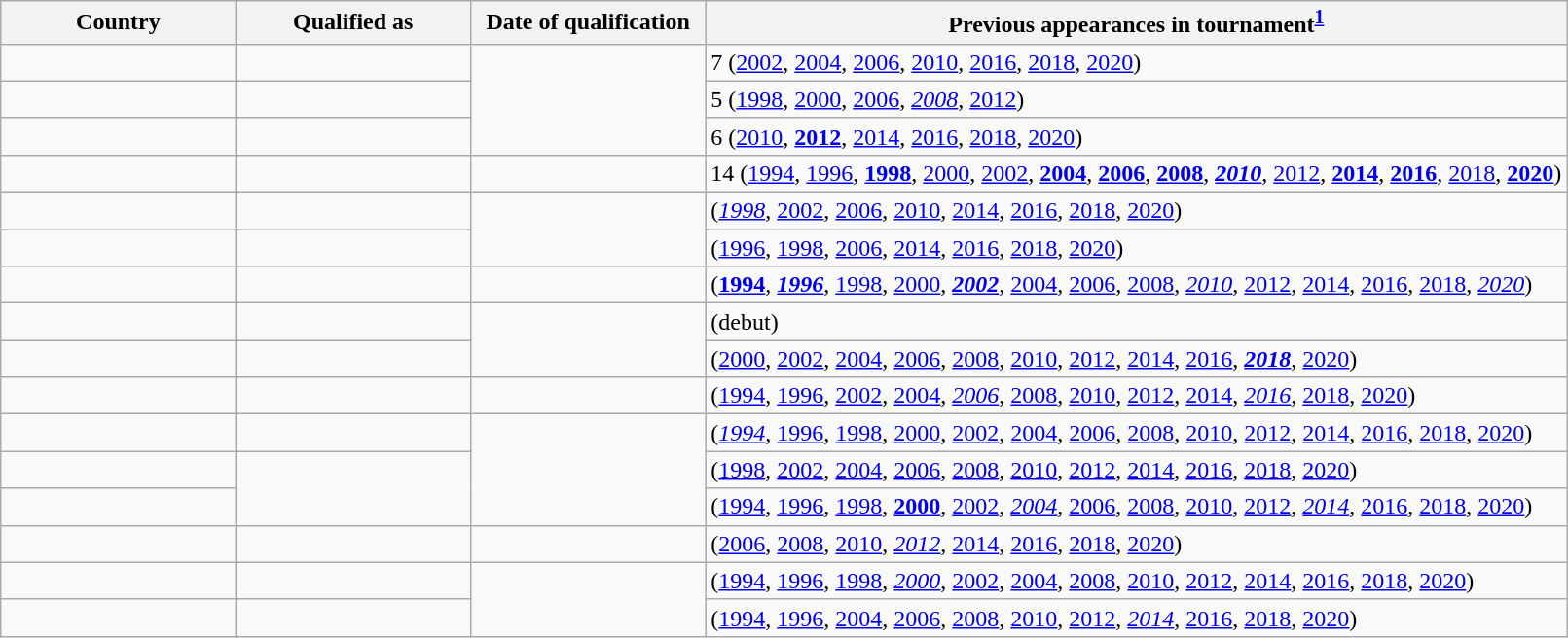<table class="wikitable sortable">
<tr>
<th style="width: 15%;">Country</th>
<th style="width: 15%;">Qualified as</th>
<th style="width: 15%;">Date of qualification</th>
<th>Previous appearances in tournament<sup><strong><a href='#'>1</a></strong></sup></th>
</tr>
<tr>
<td></td>
<td></td>
<td rowspan=3></td>
<td>7 (<a href='#'>2002</a>, <a href='#'>2004</a>, <a href='#'>2006</a>, <a href='#'>2010</a>, <a href='#'>2016</a>, <a href='#'>2018</a>, <a href='#'>2020</a>)</td>
</tr>
<tr>
<td></td>
<td></td>
<td>5 (<a href='#'>1998</a>, <a href='#'>2000</a>, <a href='#'>2006</a>, <em><a href='#'>2008</a></em>, <a href='#'>2012</a>)</td>
</tr>
<tr>
<td></td>
<td></td>
<td>6 (<a href='#'>2010</a>, <strong><a href='#'>2012</a></strong>, <a href='#'>2014</a>, <a href='#'>2016</a>, <a href='#'>2018</a>, <a href='#'>2020</a>)</td>
</tr>
<tr>
<td></td>
<td></td>
<td></td>
<td>14 (<a href='#'>1994</a>, <a href='#'>1996</a>, <strong><a href='#'>1998</a></strong>, <a href='#'>2000</a>, <a href='#'>2002</a>, <strong><a href='#'>2004</a></strong>, <strong><a href='#'>2006</a></strong>, <strong><a href='#'>2008</a></strong>, <strong><em><a href='#'>2010</a></em></strong>, <a href='#'>2012</a>, <strong><a href='#'>2014</a></strong>, <strong><a href='#'>2016</a></strong>, <a href='#'>2018</a>, <strong><a href='#'>2020</a></strong>)</td>
</tr>
<tr>
<td></td>
<td></td>
<td rowspan=2></td>
<td> (<em><a href='#'>1998</a></em>, <a href='#'>2002</a>, <a href='#'>2006</a>, <a href='#'>2010</a>, <a href='#'>2014</a>, <a href='#'>2016</a>, <a href='#'>2018</a>, <a href='#'>2020</a>)</td>
</tr>
<tr>
<td></td>
<td></td>
<td> (<a href='#'>1996</a>, <a href='#'>1998</a>, <a href='#'>2006</a>, <a href='#'>2014</a>, <a href='#'>2016</a>, <a href='#'>2018</a>, <a href='#'>2020</a>)</td>
</tr>
<tr>
<td></td>
<td></td>
<td></td>
<td> (<strong><a href='#'>1994</a></strong>, <strong><em><a href='#'>1996</a></em></strong>, <a href='#'>1998</a>, <a href='#'>2000</a>, <strong><em><a href='#'>2002</a></em></strong>, <a href='#'>2004</a>, <a href='#'>2006</a>, <a href='#'>2008</a>, <em><a href='#'>2010</a></em>, <a href='#'>2012</a>, <a href='#'>2014</a>, <a href='#'>2016</a>, <a href='#'>2018</a>, <em><a href='#'>2020</a></em>)</td>
</tr>
<tr>
<td></td>
<td></td>
<td rowspan=2></td>
<td> (debut)</td>
</tr>
<tr>
<td></td>
<td></td>
<td> (<a href='#'>2000</a>, <a href='#'>2002</a>, <a href='#'>2004</a>, <a href='#'>2006</a>, <a href='#'>2008</a>, <a href='#'>2010</a>, <a href='#'>2012</a>, <a href='#'>2014</a>, <a href='#'>2016</a>, <strong><em><a href='#'>2018</a></em></strong>, <a href='#'>2020</a>)</td>
</tr>
<tr>
<td></td>
<td></td>
<td></td>
<td> (<a href='#'>1994</a>, <a href='#'>1996</a>, <a href='#'>2002</a>, <a href='#'>2004</a>, <a href='#'><em>2006</em></a>, <a href='#'>2008</a>, <a href='#'>2010</a>, <a href='#'>2012</a>, <a href='#'>2014</a>, <em><a href='#'>2016</a></em>, <a href='#'>2018</a>, <a href='#'>2020</a>)</td>
</tr>
<tr>
<td></td>
<td></td>
<td rowspan=3></td>
<td> (<em><a href='#'>1994</a></em>, <a href='#'>1996</a>, <a href='#'>1998</a>, <a href='#'>2000</a>, <a href='#'>2002</a>, <a href='#'>2004</a>, <a href='#'>2006</a>, <a href='#'>2008</a>, <a href='#'>2010</a>, <a href='#'>2012</a>, <a href='#'>2014</a>, <a href='#'>2016</a>, <a href='#'>2018</a>, <a href='#'>2020</a>)</td>
</tr>
<tr>
<td></td>
<td rowspan=2></td>
<td> (<a href='#'>1998</a>, <a href='#'>2002</a>, <a href='#'>2004</a>, <a href='#'>2006</a>, <a href='#'>2008</a>, <a href='#'>2010</a>, <a href='#'>2012</a>, <a href='#'>2014</a>, <a href='#'>2016</a>, <a href='#'>2018</a>, <a href='#'>2020</a>)</td>
</tr>
<tr>
<td></td>
<td> (<a href='#'>1994</a>, <a href='#'>1996</a>, <a href='#'>1998</a>, <strong><a href='#'>2000</a></strong>, <a href='#'>2002</a>, <em><a href='#'>2004</a></em>, <a href='#'>2006</a>, <a href='#'>2008</a>, <a href='#'>2010</a>, <a href='#'>2012</a>, <em><a href='#'>2014</a></em>, <a href='#'>2016</a>, <a href='#'>2018</a>, <a href='#'>2020</a>)</td>
</tr>
<tr>
<td></td>
<td></td>
<td></td>
<td> (<a href='#'>2006</a>, <a href='#'>2008</a>, <a href='#'>2010</a>, <em><a href='#'>2012</a></em>, <a href='#'>2014</a>, <a href='#'>2016</a>, <a href='#'>2018</a>, <a href='#'>2020</a>)</td>
</tr>
<tr>
<td></td>
<td></td>
<td rowspan=2></td>
<td> (<a href='#'>1994</a>, <a href='#'>1996</a>, <a href='#'>1998</a>, <em><a href='#'>2000</a></em>, <a href='#'>2002</a>, <a href='#'>2004</a>, <a href='#'>2008</a>, <a href='#'>2010</a>, <a href='#'>2012</a>, <a href='#'>2014</a>, <a href='#'>2016</a>, <a href='#'>2018</a>, <a href='#'>2020</a>)</td>
</tr>
<tr>
<td></td>
<td></td>
<td> (<a href='#'>1994</a>, <a href='#'>1996</a>, <a href='#'>2004</a>, <a href='#'>2006</a>, <a href='#'>2008</a>, <a href='#'>2010</a>, <a href='#'>2012</a>, <em><a href='#'>2014</a></em>, <a href='#'>2016</a>, <a href='#'>2018</a>, <a href='#'>2020</a>)</td>
</tr>
</table>
